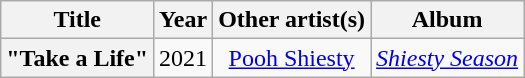<table class="wikitable plainrowheaders" style="text-align:center;">
<tr>
<th>Title</th>
<th>Year</th>
<th>Other artist(s)</th>
<th>Album</th>
</tr>
<tr>
<th scope="row">"Take a Life"</th>
<td>2021</td>
<td><a href='#'>Pooh Shiesty</a></td>
<td><em><a href='#'>Shiesty Season</a></em></td>
</tr>
</table>
